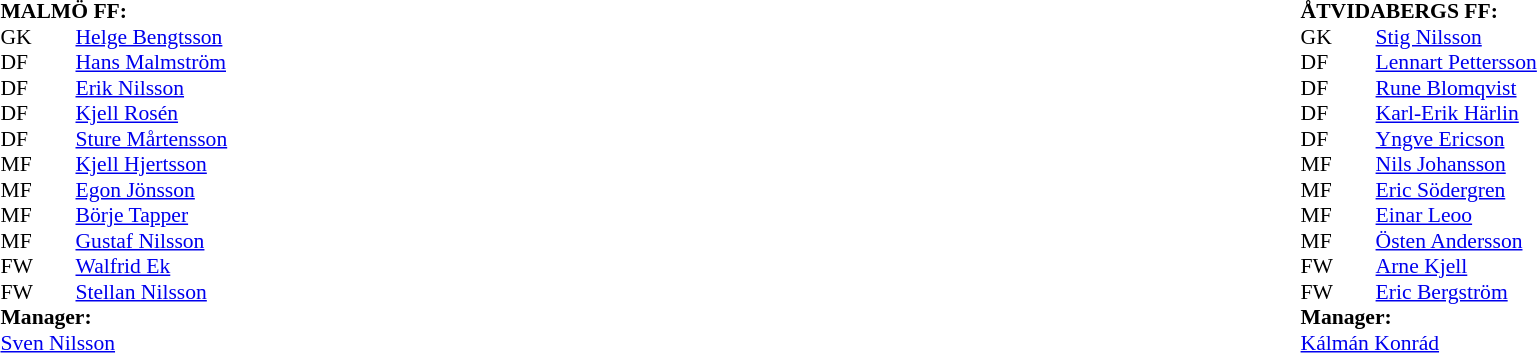<table width="100%">
<tr>
<td valign="top" width="50%"><br><table style="font-size: 90%" cellspacing="0" cellpadding="0">
<tr>
<td colspan="4"><strong>MALMÖ FF:</strong></td>
</tr>
<tr>
<th width="25"></th>
<th width="25"></th>
</tr>
<tr>
<td>GK</td>
<td></td>
<td> <a href='#'>Helge Bengtsson</a></td>
</tr>
<tr>
<td>DF</td>
<td></td>
<td> <a href='#'>Hans Malmström</a></td>
</tr>
<tr>
<td>DF</td>
<td></td>
<td> <a href='#'>Erik Nilsson</a></td>
</tr>
<tr>
<td>DF</td>
<td></td>
<td> <a href='#'>Kjell Rosén</a></td>
</tr>
<tr>
<td>DF</td>
<td></td>
<td> <a href='#'>Sture Mårtensson</a></td>
</tr>
<tr>
<td>MF</td>
<td></td>
<td> <a href='#'>Kjell Hjertsson</a></td>
</tr>
<tr>
<td>MF</td>
<td></td>
<td> <a href='#'>Egon Jönsson</a></td>
</tr>
<tr>
<td>MF</td>
<td></td>
<td> <a href='#'>Börje Tapper</a></td>
</tr>
<tr>
<td>MF</td>
<td></td>
<td> <a href='#'>Gustaf Nilsson</a></td>
</tr>
<tr>
<td>FW</td>
<td></td>
<td> <a href='#'>Walfrid Ek</a></td>
</tr>
<tr>
<td>FW</td>
<td></td>
<td> <a href='#'>Stellan Nilsson</a></td>
</tr>
<tr>
<td colspan=4><strong>Manager:</strong></td>
</tr>
<tr>
<td colspan="4"> <a href='#'>Sven Nilsson</a></td>
</tr>
<tr>
</tr>
</table>
</td>
<td valign="top"></td>
<td valign="top" width="50%"><br><table style="font-size: 90%" cellspacing="0" cellpadding="0" align="center">
<tr>
<td colspan="4"><strong>ÅTVIDABERGS FF:</strong></td>
</tr>
<tr>
<th width="25"></th>
<th width="25"></th>
</tr>
<tr>
<td>GK</td>
<td></td>
<td> <a href='#'>Stig Nilsson</a></td>
</tr>
<tr>
<td>DF</td>
<td></td>
<td> <a href='#'>Lennart Pettersson</a></td>
</tr>
<tr>
<td>DF</td>
<td></td>
<td> <a href='#'>Rune Blomqvist</a></td>
</tr>
<tr>
<td>DF</td>
<td></td>
<td> <a href='#'>Karl-Erik Härlin</a></td>
</tr>
<tr>
<td>DF</td>
<td></td>
<td> <a href='#'>Yngve Ericson</a></td>
</tr>
<tr>
<td>MF</td>
<td></td>
<td> <a href='#'>Nils Johansson</a></td>
</tr>
<tr>
<td>MF</td>
<td></td>
<td> <a href='#'>Eric Södergren</a></td>
</tr>
<tr>
<td>MF</td>
<td></td>
<td> <a href='#'>Einar Leoo</a></td>
</tr>
<tr>
<td>MF</td>
<td></td>
<td> <a href='#'>Östen Andersson</a></td>
</tr>
<tr>
<td>FW</td>
<td></td>
<td> <a href='#'>Arne Kjell</a></td>
</tr>
<tr>
<td>FW</td>
<td></td>
<td> <a href='#'>Eric Bergström</a></td>
</tr>
<tr>
<td colspan=4><strong>Manager:</strong></td>
</tr>
<tr>
<td colspan="4"> <a href='#'>Kálmán Konrád</a></td>
</tr>
</table>
</td>
</tr>
</table>
